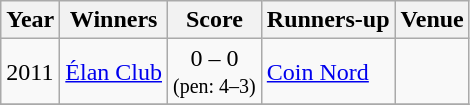<table class="wikitable">
<tr>
<th>Year</th>
<th>Winners</th>
<th>Score</th>
<th>Runners-up</th>
<th>Venue</th>
</tr>
<tr>
<td>2011</td>
<td><a href='#'>Élan Club</a></td>
<td align=center>0 – 0 <br><small>(pen: 4–3)</small></td>
<td><a href='#'>Coin Nord</a></td>
<td></td>
</tr>
<tr>
</tr>
</table>
